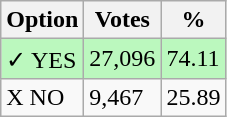<table class="wikitable">
<tr>
<th>Option</th>
<th>Votes</th>
<th>%</th>
</tr>
<tr>
<td style=background:#bbf8be>✓ YES</td>
<td style=background:#bbf8be>27,096</td>
<td style=background:#bbf8be>74.11</td>
</tr>
<tr>
<td>X NO</td>
<td>9,467</td>
<td>25.89</td>
</tr>
</table>
